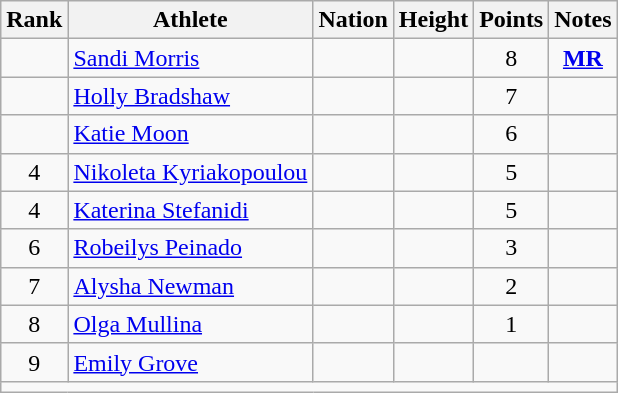<table class="wikitable sortable" style="text-align:center;">
<tr>
<th scope="col" style="width: 10px;">Rank</th>
<th scope="col">Athlete</th>
<th scope="col">Nation</th>
<th scope="col">Height</th>
<th scope="col">Points</th>
<th scope="col">Notes</th>
</tr>
<tr>
<td></td>
<td align=left><a href='#'>Sandi Morris</a></td>
<td align=left></td>
<td></td>
<td>8</td>
<td><strong><a href='#'>MR</a></strong></td>
</tr>
<tr>
<td></td>
<td align=left><a href='#'>Holly Bradshaw</a></td>
<td align=left></td>
<td></td>
<td>7</td>
<td></td>
</tr>
<tr>
<td></td>
<td align=left><a href='#'>Katie Moon</a></td>
<td align=left></td>
<td></td>
<td>6</td>
<td></td>
</tr>
<tr>
<td>4</td>
<td align=left><a href='#'>Nikoleta Kyriakopoulou</a></td>
<td align=left></td>
<td></td>
<td>5</td>
<td></td>
</tr>
<tr>
<td>4</td>
<td align=left><a href='#'>Katerina Stefanidi</a></td>
<td align=left></td>
<td></td>
<td>5</td>
<td></td>
</tr>
<tr>
<td>6</td>
<td align=left><a href='#'>Robeilys Peinado</a></td>
<td align=left></td>
<td></td>
<td>3</td>
<td></td>
</tr>
<tr>
<td>7</td>
<td align=left><a href='#'>Alysha Newman</a></td>
<td align=left></td>
<td></td>
<td>2</td>
<td></td>
</tr>
<tr>
<td>8</td>
<td align=left><a href='#'>Olga Mullina</a></td>
<td align=left></td>
<td></td>
<td>1</td>
<td></td>
</tr>
<tr>
<td>9</td>
<td align=left><a href='#'>Emily Grove</a></td>
<td align=left></td>
<td></td>
<td></td>
<td></td>
</tr>
<tr class="sortbottom">
<td colspan=6></td>
</tr>
</table>
